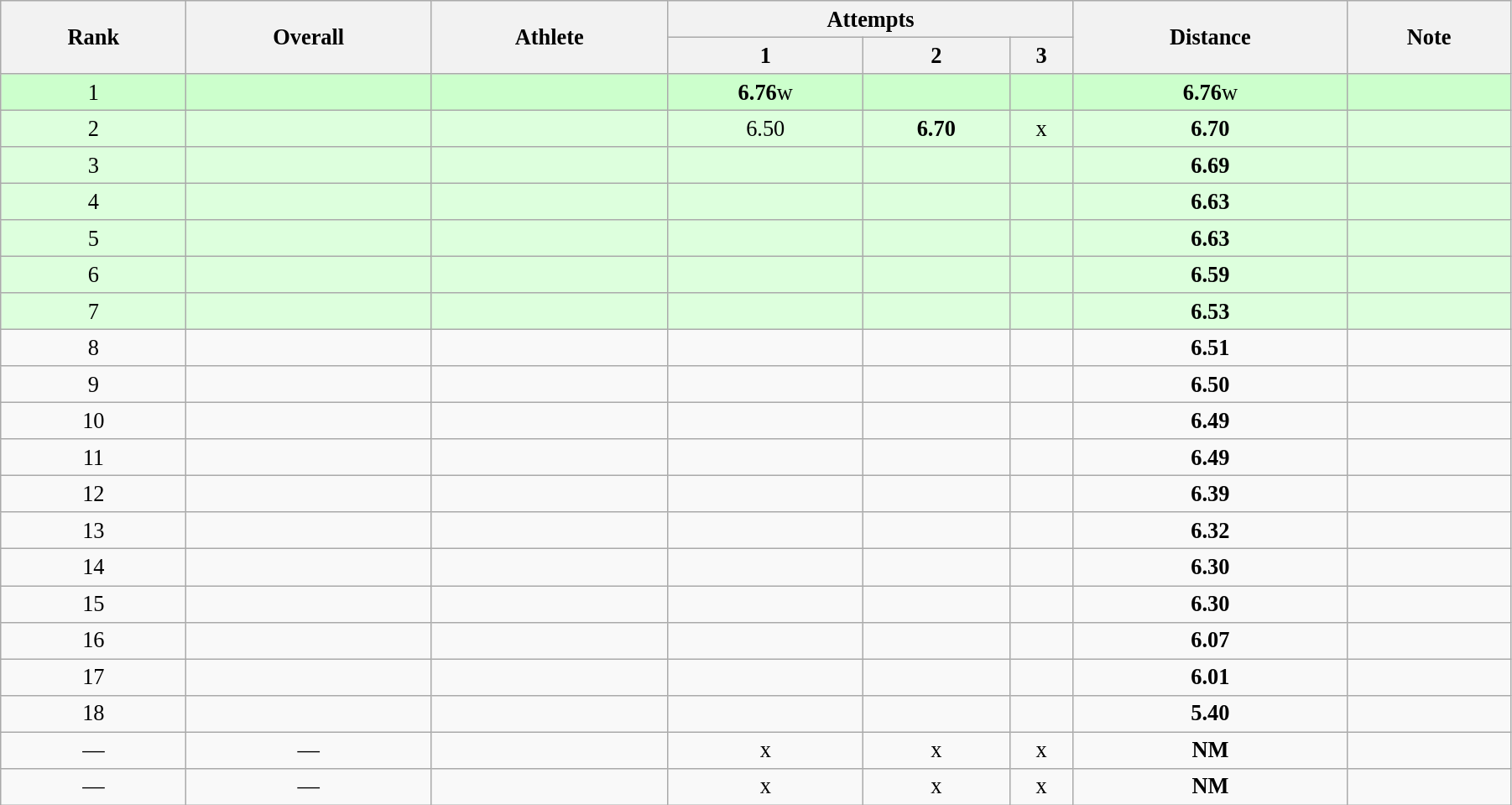<table class="wikitable" style=" text-align:center; font-size:110%;" width="95%">
<tr>
<th rowspan="2">Rank</th>
<th rowspan="2">Overall</th>
<th rowspan="2">Athlete</th>
<th colspan="3">Attempts</th>
<th rowspan="2">Distance</th>
<th rowspan="2">Note</th>
</tr>
<tr>
<th>1</th>
<th>2</th>
<th>3</th>
</tr>
<tr bgcolor="ccffcc">
<td>1</td>
<td></td>
<td align=left></td>
<td><strong>6.76</strong>w</td>
<td></td>
<td></td>
<td><strong>6.76</strong>w</td>
<td></td>
</tr>
<tr bgcolor="ddffdd">
<td>2</td>
<td></td>
<td align=left></td>
<td>6.50</td>
<td><strong>6.70</strong></td>
<td>x</td>
<td><strong>6.70</strong></td>
<td></td>
</tr>
<tr bgcolor="ddffdd">
<td>3</td>
<td></td>
<td align=left></td>
<td></td>
<td></td>
<td></td>
<td><strong>6.69</strong></td>
<td></td>
</tr>
<tr bgcolor="ddffdd">
<td>4</td>
<td></td>
<td align=left></td>
<td></td>
<td></td>
<td></td>
<td><strong>6.63</strong></td>
<td></td>
</tr>
<tr bgcolor="ddffdd">
<td>5</td>
<td></td>
<td align=left></td>
<td></td>
<td></td>
<td></td>
<td><strong>6.63</strong></td>
<td></td>
</tr>
<tr bgcolor="ddffdd">
<td>6</td>
<td></td>
<td align=left></td>
<td></td>
<td></td>
<td></td>
<td><strong>6.59</strong></td>
<td></td>
</tr>
<tr bgcolor="ddffdd">
<td>7</td>
<td></td>
<td align=left></td>
<td></td>
<td></td>
<td></td>
<td><strong>6.53</strong></td>
<td></td>
</tr>
<tr>
<td>8</td>
<td></td>
<td align=left></td>
<td></td>
<td></td>
<td></td>
<td><strong>6.51</strong></td>
<td></td>
</tr>
<tr>
<td>9</td>
<td></td>
<td align=left></td>
<td></td>
<td></td>
<td></td>
<td><strong>6.50</strong></td>
<td></td>
</tr>
<tr>
<td>10</td>
<td></td>
<td align=left></td>
<td></td>
<td></td>
<td></td>
<td><strong>6.49</strong></td>
<td></td>
</tr>
<tr>
<td>11</td>
<td></td>
<td align=left></td>
<td></td>
<td></td>
<td></td>
<td><strong>6.49</strong></td>
<td></td>
</tr>
<tr>
<td>12</td>
<td></td>
<td align=left></td>
<td></td>
<td></td>
<td></td>
<td><strong>6.39</strong></td>
<td></td>
</tr>
<tr>
<td>13</td>
<td></td>
<td align=left></td>
<td></td>
<td></td>
<td></td>
<td><strong>6.32</strong></td>
<td></td>
</tr>
<tr>
<td>14</td>
<td></td>
<td align=left></td>
<td></td>
<td></td>
<td></td>
<td><strong>6.30</strong></td>
<td></td>
</tr>
<tr>
<td>15</td>
<td></td>
<td align=left></td>
<td></td>
<td></td>
<td></td>
<td><strong>6.30</strong></td>
<td></td>
</tr>
<tr>
<td>16</td>
<td></td>
<td align=left></td>
<td></td>
<td></td>
<td></td>
<td><strong>6.07</strong></td>
<td></td>
</tr>
<tr>
<td>17</td>
<td></td>
<td align=left></td>
<td></td>
<td></td>
<td></td>
<td><strong>6.01</strong></td>
<td></td>
</tr>
<tr>
<td>18</td>
<td></td>
<td align=left></td>
<td></td>
<td></td>
<td></td>
<td><strong>5.40</strong></td>
<td></td>
</tr>
<tr>
<td>—</td>
<td>—</td>
<td align=left></td>
<td>x</td>
<td>x</td>
<td>x</td>
<td><strong>NM</strong></td>
<td></td>
</tr>
<tr>
<td>—</td>
<td>—</td>
<td align=left></td>
<td>x</td>
<td>x</td>
<td>x</td>
<td><strong>NM</strong></td>
<td></td>
</tr>
</table>
